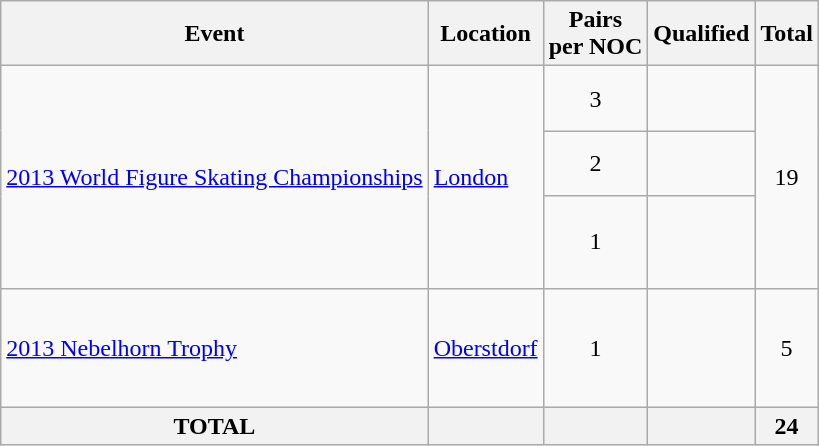<table class="wikitable">
<tr>
<th>Event</th>
<th>Location</th>
<th>Pairs <br> per NOC</th>
<th>Qualified</th>
<th>Total</th>
</tr>
<tr>
<td rowspan = 3><a href='#'>2013 World Figure Skating Championships</a></td>
<td rowspan = 3> <a href='#'>London</a></td>
<td align="center">3</td>
<td><br><br></td>
<td rowspan = 3 align="center">19</td>
</tr>
<tr>
<td align="center">2</td>
<td><br><br></td>
</tr>
<tr>
<td align="center">1</td>
<td><br><br><br></td>
</tr>
<tr>
<td><a href='#'>2013 Nebelhorn Trophy</a></td>
<td> <a href='#'>Oberstdorf</a></td>
<td align="center">1</td>
<td><br><br><br><br></td>
<td align="center">5</td>
</tr>
<tr>
<th>TOTAL</th>
<th></th>
<th></th>
<th></th>
<th>24</th>
</tr>
</table>
